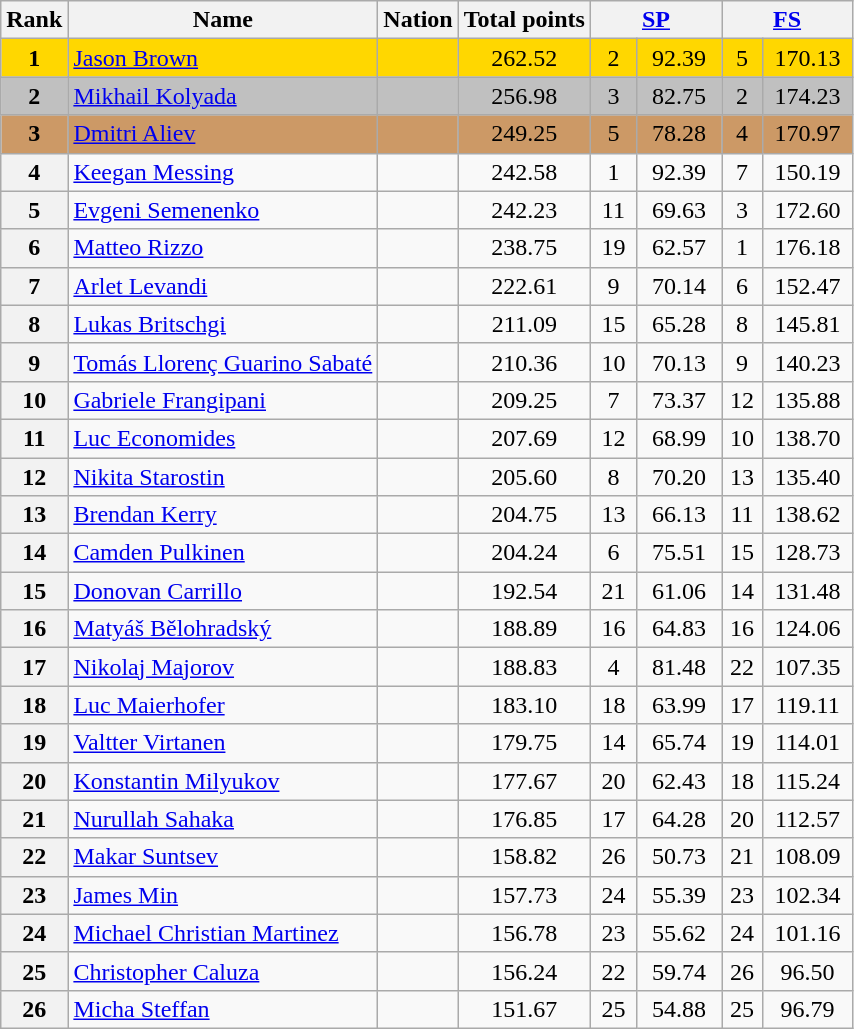<table class="wikitable sortable">
<tr>
<th>Rank</th>
<th>Name</th>
<th>Nation</th>
<th>Total points</th>
<th colspan="2" width="80px"><a href='#'>SP</a></th>
<th colspan="2" width="80px"><a href='#'>FS</a></th>
</tr>
<tr bgcolor="gold">
<td align="center"><strong>1</strong></td>
<td><a href='#'>Jason Brown</a></td>
<td></td>
<td align="center">262.52</td>
<td align="center">2</td>
<td align="center">92.39</td>
<td align="center">5</td>
<td align="center">170.13</td>
</tr>
<tr bgcolor="silver">
<td align="center"><strong>2</strong></td>
<td><a href='#'>Mikhail Kolyada</a></td>
<td></td>
<td align="center">256.98</td>
<td align="center">3</td>
<td align="center">82.75</td>
<td align="center">2</td>
<td align="center">174.23</td>
</tr>
<tr bgcolor="cc9966">
<td align="center"><strong>3</strong></td>
<td><a href='#'>Dmitri Aliev</a></td>
<td></td>
<td align="center">249.25</td>
<td align="center">5</td>
<td align="center">78.28</td>
<td align="center">4</td>
<td align="center">170.97</td>
</tr>
<tr>
<th>4</th>
<td><a href='#'>Keegan Messing</a></td>
<td></td>
<td align="center">242.58</td>
<td align="center">1</td>
<td align="center">92.39</td>
<td align="center">7</td>
<td align="center">150.19</td>
</tr>
<tr>
<th>5</th>
<td><a href='#'>Evgeni Semenenko</a></td>
<td></td>
<td align="center">242.23</td>
<td align="center">11</td>
<td align="center">69.63</td>
<td align="center">3</td>
<td align="center">172.60</td>
</tr>
<tr>
<th>6</th>
<td><a href='#'>Matteo Rizzo</a></td>
<td></td>
<td align="center">238.75</td>
<td align="center">19</td>
<td align="center">62.57</td>
<td align="center">1</td>
<td align="center">176.18</td>
</tr>
<tr>
<th>7</th>
<td><a href='#'>Arlet Levandi</a></td>
<td></td>
<td align="center">222.61</td>
<td align="center">9</td>
<td align="center">70.14</td>
<td align="center">6</td>
<td align="center">152.47</td>
</tr>
<tr>
<th>8</th>
<td><a href='#'>Lukas Britschgi</a></td>
<td></td>
<td align="center">211.09</td>
<td align="center">15</td>
<td align="center">65.28</td>
<td align="center">8</td>
<td align="center">145.81</td>
</tr>
<tr>
<th>9</th>
<td><a href='#'>Tomás Llorenç Guarino Sabaté</a></td>
<td></td>
<td align="center">210.36</td>
<td align="center">10</td>
<td align="center">70.13</td>
<td align="center">9</td>
<td align="center">140.23</td>
</tr>
<tr>
<th>10</th>
<td><a href='#'>Gabriele Frangipani</a></td>
<td></td>
<td align="center">209.25</td>
<td align="center">7</td>
<td align="center">73.37</td>
<td align="center">12</td>
<td align="center">135.88</td>
</tr>
<tr>
<th>11</th>
<td><a href='#'>Luc Economides</a></td>
<td></td>
<td align="center">207.69</td>
<td align="center">12</td>
<td align="center">68.99</td>
<td align="center">10</td>
<td align="center">138.70</td>
</tr>
<tr>
<th>12</th>
<td><a href='#'>Nikita Starostin</a></td>
<td></td>
<td align="center">205.60</td>
<td align="center">8</td>
<td align="center">70.20</td>
<td align="center">13</td>
<td align="center">135.40</td>
</tr>
<tr>
<th>13</th>
<td><a href='#'>Brendan Kerry</a></td>
<td></td>
<td align="center">204.75</td>
<td align="center">13</td>
<td align="center">66.13</td>
<td align="center">11</td>
<td align="center">138.62</td>
</tr>
<tr>
<th>14</th>
<td><a href='#'>Camden Pulkinen</a></td>
<td></td>
<td align="center">204.24</td>
<td align="center">6</td>
<td align="center">75.51</td>
<td align="center">15</td>
<td align="center">128.73</td>
</tr>
<tr>
<th>15</th>
<td><a href='#'>Donovan Carrillo</a></td>
<td></td>
<td align="center">192.54</td>
<td align="center">21</td>
<td align="center">61.06</td>
<td align="center">14</td>
<td align="center">131.48</td>
</tr>
<tr>
<th>16</th>
<td><a href='#'>Matyáš Bělohradský</a></td>
<td></td>
<td align="center">188.89</td>
<td align="center">16</td>
<td align="center">64.83</td>
<td align="center">16</td>
<td align="center">124.06</td>
</tr>
<tr>
<th>17</th>
<td><a href='#'>Nikolaj Majorov</a></td>
<td></td>
<td align="center">188.83</td>
<td align="center">4</td>
<td align="center">81.48</td>
<td align="center">22</td>
<td align="center">107.35</td>
</tr>
<tr>
<th>18</th>
<td><a href='#'>Luc Maierhofer</a></td>
<td></td>
<td align="center">183.10</td>
<td align="center">18</td>
<td align="center">63.99</td>
<td align="center">17</td>
<td align="center">119.11</td>
</tr>
<tr>
<th>19</th>
<td><a href='#'>Valtter Virtanen</a></td>
<td></td>
<td align="center">179.75</td>
<td align="center">14</td>
<td align="center">65.74</td>
<td align="center">19</td>
<td align="center">114.01</td>
</tr>
<tr>
<th>20</th>
<td><a href='#'>Konstantin Milyukov</a></td>
<td></td>
<td align="center">177.67</td>
<td align="center">20</td>
<td align="center">62.43</td>
<td align="center">18</td>
<td align="center">115.24</td>
</tr>
<tr>
<th>21</th>
<td><a href='#'>Nurullah Sahaka</a></td>
<td></td>
<td align="center">176.85</td>
<td align="center">17</td>
<td align="center">64.28</td>
<td align="center">20</td>
<td align="center">112.57</td>
</tr>
<tr>
<th>22</th>
<td><a href='#'>Makar Suntsev</a></td>
<td></td>
<td align="center">158.82</td>
<td align="center">26</td>
<td align="center">50.73</td>
<td align="center">21</td>
<td align="center">108.09</td>
</tr>
<tr>
<th>23</th>
<td><a href='#'>James Min</a></td>
<td></td>
<td align="center">157.73</td>
<td align="center">24</td>
<td align="center">55.39</td>
<td align="center">23</td>
<td align="center">102.34</td>
</tr>
<tr>
<th>24</th>
<td><a href='#'>Michael Christian Martinez</a></td>
<td></td>
<td align="center">156.78</td>
<td align="center">23</td>
<td align="center">55.62</td>
<td align="center">24</td>
<td align="center">101.16</td>
</tr>
<tr>
<th>25</th>
<td><a href='#'>Christopher Caluza</a></td>
<td></td>
<td align="center">156.24</td>
<td align="center">22</td>
<td align="center">59.74</td>
<td align="center">26</td>
<td align="center">96.50</td>
</tr>
<tr>
<th>26</th>
<td><a href='#'>Micha Steffan</a></td>
<td></td>
<td align="center">151.67</td>
<td align="center">25</td>
<td align="center">54.88</td>
<td align="center">25</td>
<td align="center">96.79</td>
</tr>
</table>
